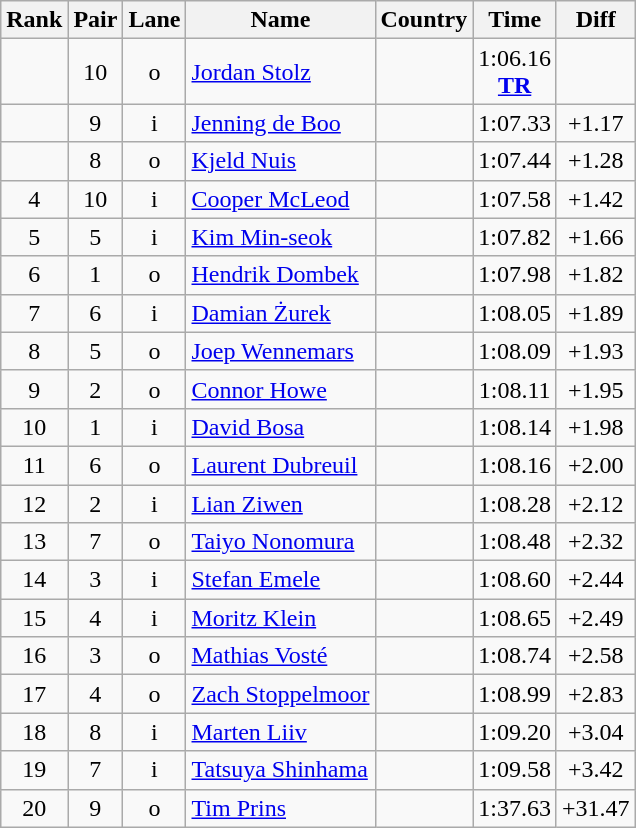<table class="wikitable sortable" style="text-align:center">
<tr>
<th>Rank</th>
<th>Pair</th>
<th>Lane</th>
<th>Name</th>
<th>Country</th>
<th>Time</th>
<th>Diff</th>
</tr>
<tr>
<td></td>
<td>10</td>
<td>o</td>
<td align=left><a href='#'>Jordan Stolz</a></td>
<td align=left></td>
<td>1:06.16<br><strong><a href='#'>TR</a></strong></td>
<td></td>
</tr>
<tr>
<td></td>
<td>9</td>
<td>i</td>
<td align=left><a href='#'>Jenning de Boo</a></td>
<td align=left></td>
<td>1:07.33</td>
<td>+1.17</td>
</tr>
<tr>
<td></td>
<td>8</td>
<td>o</td>
<td align=left><a href='#'>Kjeld Nuis</a></td>
<td align=left></td>
<td>1:07.44</td>
<td>+1.28</td>
</tr>
<tr>
<td>4</td>
<td>10</td>
<td>i</td>
<td align=left><a href='#'>Cooper McLeod</a></td>
<td align=left></td>
<td>1:07.58</td>
<td>+1.42</td>
</tr>
<tr>
<td>5</td>
<td>5</td>
<td>i</td>
<td align=left><a href='#'>Kim Min-seok</a></td>
<td align=left></td>
<td>1:07.82</td>
<td>+1.66</td>
</tr>
<tr>
<td>6</td>
<td>1</td>
<td>o</td>
<td align=left><a href='#'>Hendrik Dombek</a></td>
<td align=left></td>
<td>1:07.98</td>
<td>+1.82</td>
</tr>
<tr>
<td>7</td>
<td>6</td>
<td>i</td>
<td align=left><a href='#'>Damian Żurek</a></td>
<td align=left></td>
<td>1:08.05</td>
<td>+1.89</td>
</tr>
<tr>
<td>8</td>
<td>5</td>
<td>o</td>
<td align=left><a href='#'>Joep Wennemars</a></td>
<td align=left></td>
<td>1:08.09</td>
<td>+1.93</td>
</tr>
<tr>
<td>9</td>
<td>2</td>
<td>o</td>
<td align=left><a href='#'>Connor Howe</a></td>
<td align=left></td>
<td>1:08.11</td>
<td>+1.95</td>
</tr>
<tr>
<td>10</td>
<td>1</td>
<td>i</td>
<td align=left><a href='#'>David Bosa</a></td>
<td align=left></td>
<td>1:08.14</td>
<td>+1.98</td>
</tr>
<tr>
<td>11</td>
<td>6</td>
<td>o</td>
<td align=left><a href='#'>Laurent Dubreuil</a></td>
<td align=left></td>
<td>1:08.16</td>
<td>+2.00</td>
</tr>
<tr>
<td>12</td>
<td>2</td>
<td>i</td>
<td align=left><a href='#'>Lian Ziwen</a></td>
<td align=left></td>
<td>1:08.28</td>
<td>+2.12</td>
</tr>
<tr>
<td>13</td>
<td>7</td>
<td>o</td>
<td align=left><a href='#'>Taiyo Nonomura</a></td>
<td align=left></td>
<td>1:08.48</td>
<td>+2.32</td>
</tr>
<tr>
<td>14</td>
<td>3</td>
<td>i</td>
<td align=left><a href='#'>Stefan Emele</a></td>
<td align=left></td>
<td>1:08.60</td>
<td>+2.44</td>
</tr>
<tr>
<td>15</td>
<td>4</td>
<td>i</td>
<td align=left><a href='#'>Moritz Klein</a></td>
<td align=left></td>
<td>1:08.65</td>
<td>+2.49</td>
</tr>
<tr>
<td>16</td>
<td>3</td>
<td>o</td>
<td align=left><a href='#'>Mathias Vosté</a></td>
<td align=left></td>
<td>1:08.74</td>
<td>+2.58</td>
</tr>
<tr>
<td>17</td>
<td>4</td>
<td>o</td>
<td align=left><a href='#'>Zach Stoppelmoor</a></td>
<td align=left></td>
<td>1:08.99</td>
<td>+2.83</td>
</tr>
<tr>
<td>18</td>
<td>8</td>
<td>i</td>
<td align=left><a href='#'>Marten Liiv</a></td>
<td align=left></td>
<td>1:09.20</td>
<td>+3.04</td>
</tr>
<tr>
<td>19</td>
<td>7</td>
<td>i</td>
<td align=left><a href='#'>Tatsuya Shinhama</a></td>
<td align=left></td>
<td>1:09.58</td>
<td>+3.42</td>
</tr>
<tr>
<td>20</td>
<td>9</td>
<td>o</td>
<td align=left><a href='#'>Tim Prins</a></td>
<td align=left></td>
<td>1:37.63</td>
<td>+31.47</td>
</tr>
</table>
